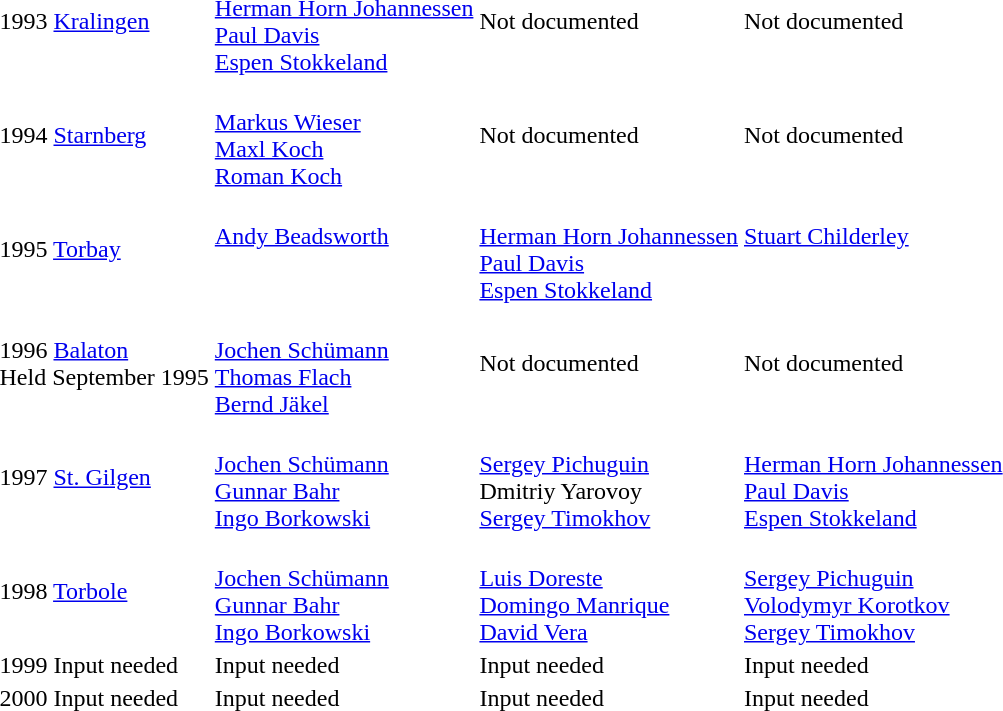<table>
<tr>
<td>1993 <a href='#'>Kralingen</a> </td>
<td><br><a href='#'>Herman Horn Johannessen</a><br><a href='#'>Paul Davis</a><br><a href='#'>Espen Stokkeland</a></td>
<td>Not documented</td>
<td>Not documented</td>
</tr>
<tr>
<td>1994 <a href='#'>Starnberg</a> </td>
<td><br><a href='#'>Markus Wieser</a><br><a href='#'>Maxl Koch</a><br><a href='#'>Roman Koch</a></td>
<td>Not documented</td>
<td>Not documented</td>
</tr>
<tr>
<td>1995 <a href='#'>Torbay</a> </td>
<td><br><a href='#'>Andy Beadsworth</a><br> <br> </td>
<td><br><a href='#'>Herman Horn Johannessen</a><br><a href='#'>Paul Davis</a><br><a href='#'>Espen Stokkeland</a></td>
<td><br><a href='#'>Stuart Childerley</a><br> <br> </td>
</tr>
<tr>
<td>1996 <a href='#'>Balaton</a> <br>Held September 1995</td>
<td><br><a href='#'>Jochen Schümann</a><br><a href='#'>Thomas Flach</a><br><a href='#'>Bernd Jäkel</a></td>
<td>Not documented</td>
<td>Not documented</td>
</tr>
<tr>
<td>1997 <a href='#'>St. Gilgen</a> </td>
<td><br><a href='#'>Jochen Schümann</a> <br><a href='#'>Gunnar Bahr</a> <br><a href='#'>Ingo Borkowski</a></td>
<td><br><a href='#'>Sergey Pichuguin</a><br>Dmitriy Yarovoy<br><a href='#'>Sergey Timokhov</a></td>
<td><br><a href='#'>Herman Horn Johannessen</a><br><a href='#'>Paul Davis</a><br><a href='#'>Espen Stokkeland</a></td>
</tr>
<tr>
<td>1998 <a href='#'>Torbole</a> </td>
<td><br><a href='#'>Jochen Schümann</a> <br><a href='#'>Gunnar Bahr</a> <br><a href='#'>Ingo Borkowski</a></td>
<td><br><a href='#'>Luis Doreste</a><br><a href='#'>Domingo Manrique</a><br><a href='#'>David Vera</a></td>
<td><br><a href='#'>Sergey Pichuguin</a><br><a href='#'>Volodymyr Korotkov</a><br><a href='#'>Sergey Timokhov</a></td>
</tr>
<tr>
<td>1999 Input needed</td>
<td>Input needed</td>
<td>Input needed</td>
<td>Input needed</td>
</tr>
<tr>
<td>2000 Input needed</td>
<td>Input needed</td>
<td>Input needed</td>
<td>Input needed</td>
</tr>
</table>
